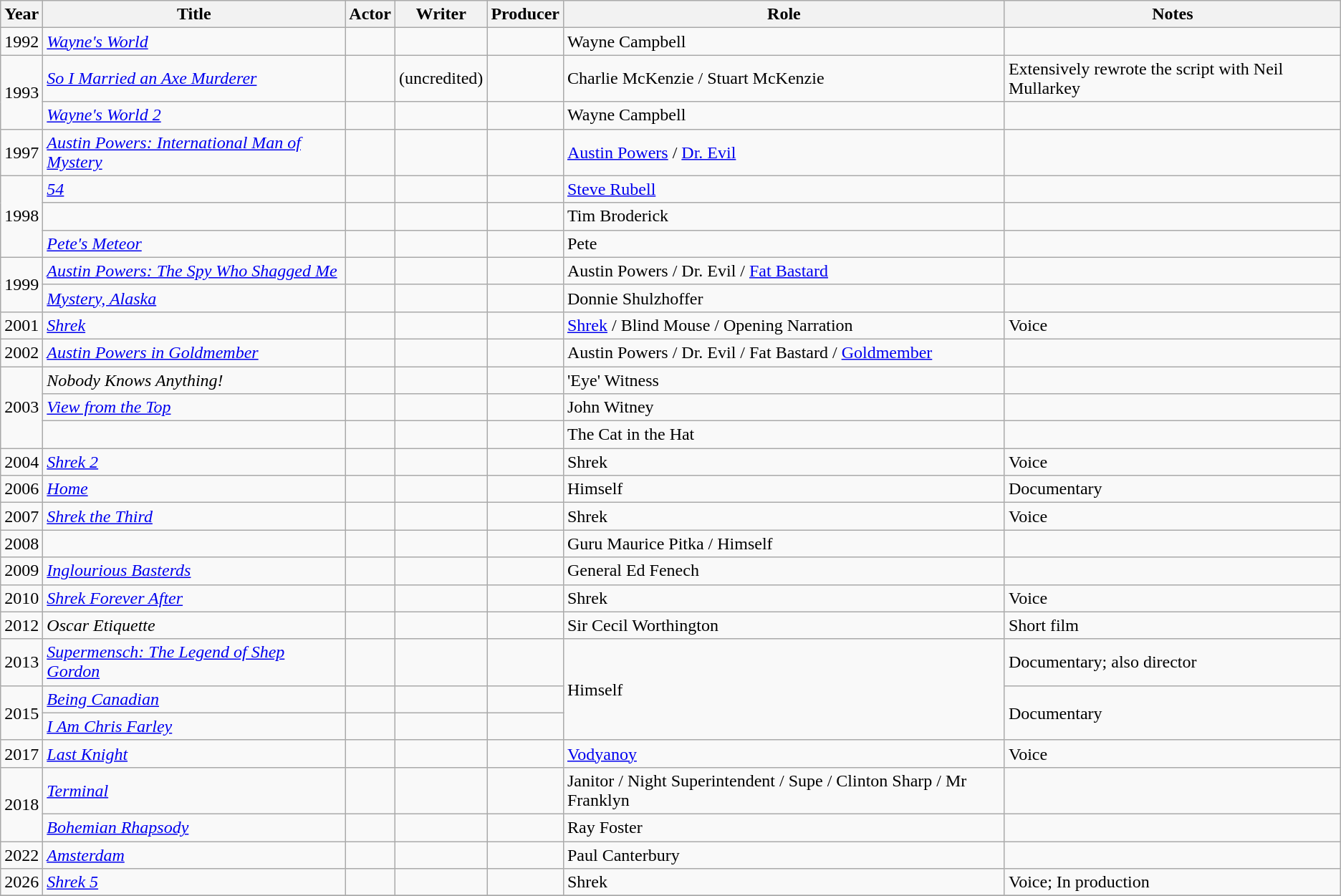<table class="wikitable sortable">
<tr>
<th>Year</th>
<th>Title</th>
<th>Actor</th>
<th>Writer</th>
<th>Producer</th>
<th>Role</th>
<th class="unsortable">Notes</th>
</tr>
<tr>
<td>1992</td>
<td><em><a href='#'>Wayne's World</a></em></td>
<td></td>
<td></td>
<td></td>
<td>Wayne Campbell</td>
<td></td>
</tr>
<tr>
<td rowspan="2">1993</td>
<td><em><a href='#'>So I Married an Axe Murderer</a></em></td>
<td></td>
<td> (uncredited)</td>
<td></td>
<td>Charlie McKenzie / Stuart McKenzie</td>
<td>Extensively rewrote the script with Neil Mullarkey</td>
</tr>
<tr>
<td><em><a href='#'>Wayne's World 2</a></em></td>
<td></td>
<td></td>
<td></td>
<td>Wayne Campbell</td>
<td></td>
</tr>
<tr>
<td>1997</td>
<td><em><a href='#'>Austin Powers: International Man of Mystery</a></em></td>
<td></td>
<td></td>
<td></td>
<td><a href='#'>Austin Powers</a> / <a href='#'>Dr. Evil</a></td>
<td></td>
</tr>
<tr>
<td rowspan="3">1998</td>
<td><em><a href='#'>54</a></em></td>
<td></td>
<td></td>
<td></td>
<td><a href='#'>Steve Rubell</a></td>
<td></td>
</tr>
<tr>
<td><em></em></td>
<td></td>
<td></td>
<td></td>
<td>Tim Broderick</td>
<td></td>
</tr>
<tr>
<td><em><a href='#'>Pete's Meteor</a></em></td>
<td></td>
<td></td>
<td></td>
<td>Pete</td>
<td></td>
</tr>
<tr>
<td rowspan="2">1999</td>
<td><em><a href='#'>Austin Powers: The Spy Who Shagged Me</a></em></td>
<td></td>
<td></td>
<td></td>
<td>Austin Powers / Dr. Evil / <a href='#'>Fat Bastard</a></td>
<td></td>
</tr>
<tr>
<td><em><a href='#'>Mystery, Alaska</a></em></td>
<td></td>
<td></td>
<td></td>
<td>Donnie Shulzhoffer</td>
<td></td>
</tr>
<tr>
<td>2001</td>
<td><em><a href='#'>Shrek</a></em></td>
<td></td>
<td></td>
<td></td>
<td><a href='#'>Shrek</a> / Blind Mouse / Opening Narration</td>
<td>Voice</td>
</tr>
<tr>
<td>2002</td>
<td><em><a href='#'>Austin Powers in Goldmember</a></em></td>
<td></td>
<td></td>
<td></td>
<td>Austin Powers / Dr. Evil / Fat Bastard / <a href='#'>Goldmember</a></td>
<td></td>
</tr>
<tr>
<td rowspan="3">2003</td>
<td><em>Nobody Knows Anything!</em></td>
<td></td>
<td></td>
<td></td>
<td>'Eye' Witness</td>
<td></td>
</tr>
<tr>
<td><em><a href='#'>View from the Top</a></em></td>
<td></td>
<td></td>
<td></td>
<td>John Witney</td>
<td></td>
</tr>
<tr>
<td><em></em></td>
<td></td>
<td></td>
<td></td>
<td>The Cat in the Hat</td>
<td></td>
</tr>
<tr>
<td>2004</td>
<td><em><a href='#'>Shrek 2</a></em></td>
<td></td>
<td></td>
<td></td>
<td>Shrek</td>
<td>Voice</td>
</tr>
<tr>
<td>2006</td>
<td><em><a href='#'>Home</a></em></td>
<td></td>
<td></td>
<td></td>
<td>Himself</td>
<td>Documentary</td>
</tr>
<tr>
<td>2007</td>
<td><em><a href='#'>Shrek the Third</a></em></td>
<td></td>
<td></td>
<td></td>
<td>Shrek</td>
<td>Voice</td>
</tr>
<tr>
<td>2008</td>
<td><em></em></td>
<td></td>
<td></td>
<td></td>
<td>Guru Maurice Pitka / Himself</td>
<td></td>
</tr>
<tr>
<td>2009</td>
<td><em><a href='#'>Inglourious Basterds</a></em></td>
<td></td>
<td></td>
<td></td>
<td>General Ed Fenech</td>
<td></td>
</tr>
<tr>
<td>2010</td>
<td><em><a href='#'>Shrek Forever After</a></em></td>
<td></td>
<td></td>
<td></td>
<td>Shrek</td>
<td>Voice</td>
</tr>
<tr>
<td>2012</td>
<td><em>Oscar Etiquette</em></td>
<td></td>
<td></td>
<td></td>
<td>Sir Cecil Worthington</td>
<td>Short film</td>
</tr>
<tr>
<td>2013</td>
<td><em><a href='#'>Supermensch: The Legend of Shep Gordon</a></em></td>
<td></td>
<td></td>
<td></td>
<td rowspan="3">Himself</td>
<td>Documentary; also director</td>
</tr>
<tr>
<td rowspan="2">2015</td>
<td><em><a href='#'>Being Canadian</a></em></td>
<td></td>
<td></td>
<td></td>
<td rowspan="2">Documentary</td>
</tr>
<tr>
<td><em><a href='#'>I Am Chris Farley</a></em></td>
<td></td>
<td></td>
<td></td>
</tr>
<tr>
<td>2017</td>
<td><em><a href='#'>Last Knight</a></em></td>
<td></td>
<td></td>
<td></td>
<td><a href='#'>Vodyanoy</a></td>
<td>Voice</td>
</tr>
<tr>
<td rowspan="2">2018</td>
<td><em><a href='#'>Terminal</a></em></td>
<td></td>
<td></td>
<td></td>
<td>Janitor / Night Superintendent / Supe / Clinton Sharp / Mr Franklyn</td>
<td></td>
</tr>
<tr>
<td><em><a href='#'>Bohemian Rhapsody</a></em></td>
<td></td>
<td></td>
<td></td>
<td>Ray Foster</td>
<td></td>
</tr>
<tr>
<td>2022</td>
<td><em><a href='#'>Amsterdam</a></em></td>
<td></td>
<td></td>
<td></td>
<td>Paul Canterbury</td>
<td></td>
</tr>
<tr>
<td>2026</td>
<td><em><a href='#'>Shrek 5</a></em></td>
<td></td>
<td></td>
<td></td>
<td>Shrek</td>
<td>Voice; In production</td>
</tr>
<tr>
</tr>
</table>
